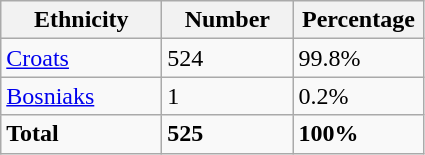<table class="wikitable">
<tr>
<th width="100px">Ethnicity</th>
<th width="80px">Number</th>
<th width="80px">Percentage</th>
</tr>
<tr>
<td><a href='#'>Croats</a></td>
<td>524</td>
<td>99.8%</td>
</tr>
<tr>
<td><a href='#'>Bosniaks</a></td>
<td>1</td>
<td>0.2%</td>
</tr>
<tr>
<td><strong>Total</strong></td>
<td><strong>525</strong></td>
<td><strong>100%</strong></td>
</tr>
</table>
